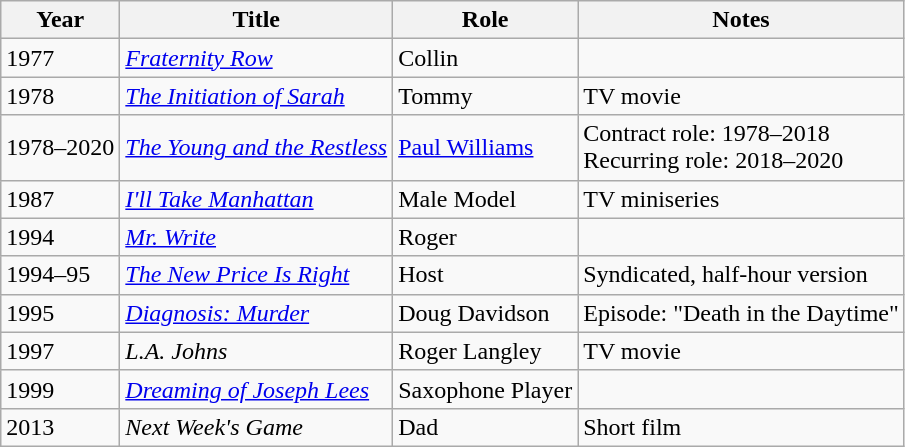<table class="wikitable">
<tr>
<th>Year</th>
<th>Title</th>
<th>Role</th>
<th>Notes</th>
</tr>
<tr>
<td>1977</td>
<td><em><a href='#'>Fraternity Row</a></em></td>
<td>Collin</td>
<td></td>
</tr>
<tr>
<td>1978</td>
<td><em><a href='#'>The Initiation of Sarah</a></em></td>
<td>Tommy</td>
<td>TV movie</td>
</tr>
<tr>
<td>1978–2020</td>
<td><em><a href='#'>The Young and the Restless</a></em></td>
<td><a href='#'>Paul Williams</a></td>
<td>Contract role: 1978–2018 <br> Recurring role: 2018–2020</td>
</tr>
<tr>
<td>1987</td>
<td><em><a href='#'>I'll Take Manhattan</a></em></td>
<td>Male Model</td>
<td>TV miniseries</td>
</tr>
<tr>
<td>1994</td>
<td><em><a href='#'>Mr. Write</a></em></td>
<td>Roger</td>
<td></td>
</tr>
<tr>
<td>1994–95</td>
<td><em><a href='#'>The New Price Is Right</a></em></td>
<td>Host</td>
<td>Syndicated, half-hour version</td>
</tr>
<tr>
<td>1995</td>
<td><em><a href='#'>Diagnosis: Murder</a></em></td>
<td>Doug Davidson</td>
<td>Episode: "Death in the Daytime"</td>
</tr>
<tr>
<td>1997</td>
<td><em>L.A. Johns</em></td>
<td>Roger Langley</td>
<td>TV movie</td>
</tr>
<tr>
<td>1999</td>
<td><em><a href='#'>Dreaming of Joseph Lees</a></em></td>
<td>Saxophone Player</td>
<td></td>
</tr>
<tr>
<td>2013</td>
<td><em>Next Week's Game</em></td>
<td>Dad</td>
<td>Short film</td>
</tr>
</table>
